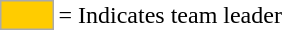<table>
<tr>
<td style="background:#fc0; border:1px solid #aaa; width:2em;"></td>
<td>= Indicates team leader</td>
</tr>
</table>
